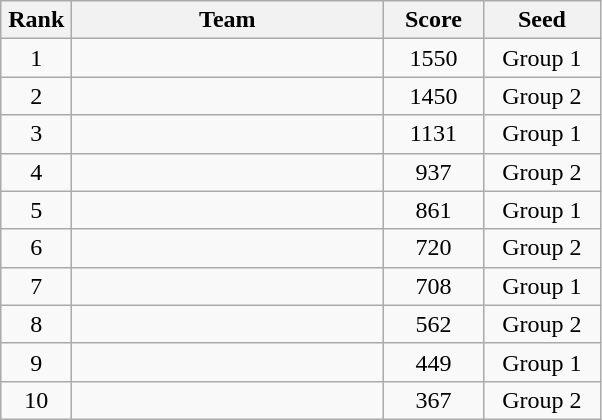<table class=wikitable style="text-align:center">
<tr>
<th width=40>Rank</th>
<th width=200>Team</th>
<th width=60>Score</th>
<th width=70>Seed</th>
</tr>
<tr>
<td>1</td>
<td align=left></td>
<td>1550</td>
<td>Group 1</td>
</tr>
<tr>
<td>2</td>
<td align=left></td>
<td>1450</td>
<td>Group 2</td>
</tr>
<tr>
<td>3</td>
<td align=left></td>
<td>1131</td>
<td>Group 1</td>
</tr>
<tr>
<td>4</td>
<td align=left></td>
<td>937</td>
<td>Group 2</td>
</tr>
<tr>
<td>5</td>
<td align=left></td>
<td>861</td>
<td>Group 1</td>
</tr>
<tr>
<td>6</td>
<td align=left></td>
<td>720</td>
<td>Group 2</td>
</tr>
<tr>
<td>7</td>
<td align=left></td>
<td>708</td>
<td>Group 1</td>
</tr>
<tr>
<td>8</td>
<td align=left></td>
<td>562</td>
<td>Group 2</td>
</tr>
<tr>
<td>9</td>
<td align=left></td>
<td>449</td>
<td>Group 1</td>
</tr>
<tr>
<td>10</td>
<td align=left></td>
<td>367</td>
<td>Group 2</td>
</tr>
</table>
